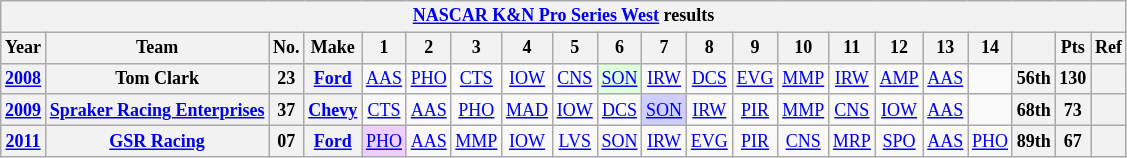<table class="wikitable" style="text-align:center; font-size:75%">
<tr>
<th colspan=21><a href='#'>NASCAR K&N Pro Series West</a> results</th>
</tr>
<tr>
<th>Year</th>
<th>Team</th>
<th>No.</th>
<th>Make</th>
<th>1</th>
<th>2</th>
<th>3</th>
<th>4</th>
<th>5</th>
<th>6</th>
<th>7</th>
<th>8</th>
<th>9</th>
<th>10</th>
<th>11</th>
<th>12</th>
<th>13</th>
<th>14</th>
<th></th>
<th>Pts</th>
<th>Ref</th>
</tr>
<tr>
<th><a href='#'>2008</a></th>
<th>Tom Clark</th>
<th>23</th>
<th><a href='#'>Ford</a></th>
<td><a href='#'>AAS</a></td>
<td><a href='#'>PHO</a></td>
<td><a href='#'>CTS</a></td>
<td><a href='#'>IOW</a></td>
<td><a href='#'>CNS</a></td>
<td style="background:#DFFFDF;"><a href='#'>SON</a><br></td>
<td><a href='#'>IRW</a></td>
<td><a href='#'>DCS</a></td>
<td><a href='#'>EVG</a></td>
<td><a href='#'>MMP</a></td>
<td><a href='#'>IRW</a></td>
<td><a href='#'>AMP</a></td>
<td><a href='#'>AAS</a></td>
<td></td>
<th>56th</th>
<th>130</th>
<th></th>
</tr>
<tr>
<th><a href='#'>2009</a></th>
<th><a href='#'>Spraker Racing Enterprises</a></th>
<th>37</th>
<th><a href='#'>Chevy</a></th>
<td><a href='#'>CTS</a></td>
<td><a href='#'>AAS</a></td>
<td><a href='#'>PHO</a></td>
<td><a href='#'>MAD</a></td>
<td><a href='#'>IOW</a></td>
<td><a href='#'>DCS</a></td>
<td style="background:#CFCFFF;"><a href='#'>SON</a><br></td>
<td><a href='#'>IRW</a></td>
<td><a href='#'>PIR</a></td>
<td><a href='#'>MMP</a></td>
<td><a href='#'>CNS</a></td>
<td><a href='#'>IOW</a></td>
<td><a href='#'>AAS</a></td>
<td></td>
<th>68th</th>
<th>73</th>
<th></th>
</tr>
<tr>
<th><a href='#'>2011</a></th>
<th><a href='#'>GSR Racing</a></th>
<th>07</th>
<th><a href='#'>Ford</a></th>
<td style="background:#EFCFFF;"><a href='#'>PHO</a><br></td>
<td><a href='#'>AAS</a></td>
<td><a href='#'>MMP</a></td>
<td><a href='#'>IOW</a></td>
<td><a href='#'>LVS</a></td>
<td><a href='#'>SON</a></td>
<td><a href='#'>IRW</a></td>
<td><a href='#'>EVG</a></td>
<td><a href='#'>PIR</a></td>
<td><a href='#'>CNS</a></td>
<td><a href='#'>MRP</a></td>
<td><a href='#'>SPO</a></td>
<td><a href='#'>AAS</a></td>
<td><a href='#'>PHO</a></td>
<th>89th</th>
<th>67</th>
<th></th>
</tr>
</table>
